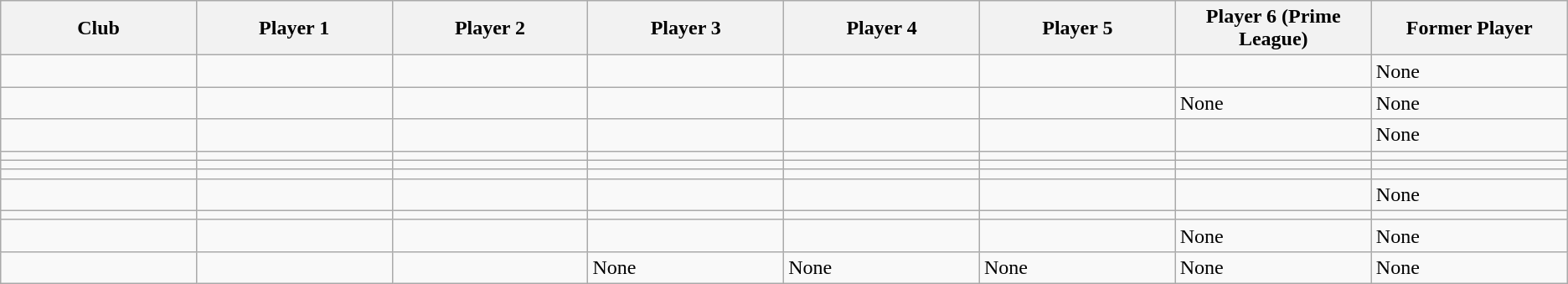<table class="wikitable ">
<tr>
<th style="width:150px;">Club</th>
<th style="width:150px;">Player 1</th>
<th style="width:150px;">Player 2</th>
<th style="width:150px;">Player 3</th>
<th style="width:150px;">Player 4</th>
<th style="width:150px;">Player 5</th>
<th style="width:150px;">Player 6 (Prime League)</th>
<th style="width:150px;">Former Player</th>
</tr>
<tr>
<td></td>
<td></td>
<td></td>
<td></td>
<td></td>
<td></td>
<td></td>
<td>None</td>
</tr>
<tr>
<td></td>
<td></td>
<td></td>
<td></td>
<td></td>
<td></td>
<td>None</td>
<td>None</td>
</tr>
<tr>
<td></td>
<td></td>
<td></td>
<td></td>
<td></td>
<td></td>
<td></td>
<td>None</td>
</tr>
<tr>
<td></td>
<td></td>
<td></td>
<td></td>
<td></td>
<td></td>
<td></td>
<td></td>
</tr>
<tr>
<td></td>
<td></td>
<td></td>
<td></td>
<td></td>
<td></td>
<td></td>
<td></td>
</tr>
<tr>
<td></td>
<td></td>
<td></td>
<td></td>
<td></td>
<td></td>
<td></td>
<td></td>
</tr>
<tr>
<td></td>
<td></td>
<td></td>
<td></td>
<td></td>
<td></td>
<td></td>
<td>None</td>
</tr>
<tr>
<td></td>
<td></td>
<td></td>
<td></td>
<td></td>
<td></td>
<td></td>
<td></td>
</tr>
<tr>
<td></td>
<td></td>
<td></td>
<td></td>
<td></td>
<td></td>
<td>None</td>
<td>None</td>
</tr>
<tr>
<td></td>
<td></td>
<td></td>
<td>None</td>
<td>None</td>
<td>None</td>
<td>None</td>
<td>None</td>
</tr>
</table>
